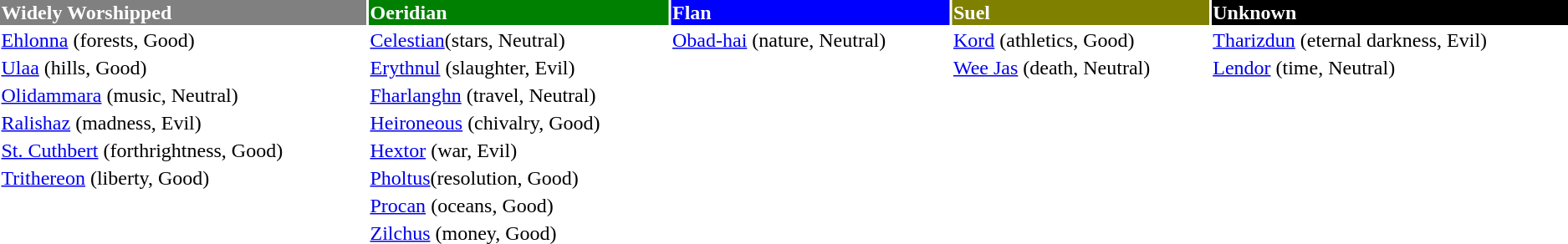<table border=0 width=100%>
<tr>
<td style="color:white" bgcolor=gray><strong>Widely Worshipped</strong></td>
<td style="color:white" bgcolor=green><strong>Oeridian</strong></td>
<td style="color:white" bgcolor=blue><strong>Flan</strong></td>
<td style="color:white" bgcolor=olive><strong>Suel</strong></td>
<td style="color:white" bgcolor=black><strong>Unknown</strong></td>
</tr>
<tr>
<td><a href='#'>Ehlonna</a> (forests, Good)</td>
<td><a href='#'>Celestian</a>(stars, Neutral)</td>
<td><a href='#'>Obad-hai</a> (nature, Neutral)</td>
<td><a href='#'>Kord</a> (athletics, Good)</td>
<td><a href='#'>Tharizdun</a> (eternal darkness, Evil)</td>
</tr>
<tr>
<td><a href='#'>Ulaa</a> (hills, Good)</td>
<td><a href='#'>Erythnul</a> (slaughter, Evil)</td>
<td></td>
<td><a href='#'>Wee Jas</a> (death, Neutral)</td>
<td><a href='#'>Lendor</a> (time, Neutral)</td>
<td> </td>
</tr>
<tr>
<td><a href='#'>Olidammara</a> (music, Neutral)</td>
<td><a href='#'>Fharlanghn</a> (travel, Neutral)</td>
<td> </td>
<td> </td>
<td> </td>
</tr>
<tr>
<td><a href='#'>Ralishaz</a> (madness, Evil)</td>
<td><a href='#'>Heironeous</a> (chivalry, Good)</td>
<td> </td>
<td> </td>
<td> </td>
</tr>
<tr>
<td><a href='#'>St. Cuthbert</a> (forthrightness, Good)</td>
<td><a href='#'>Hextor</a> (war, Evil)</td>
<td> </td>
<td> </td>
<td> </td>
</tr>
<tr>
<td><a href='#'>Trithereon</a> (liberty, Good)</td>
<td><a href='#'>Pholtus</a>(resolution, Good)</td>
<td> </td>
<td> </td>
<td> </td>
</tr>
<tr>
<td> </td>
<td><a href='#'>Procan</a> (oceans, Good)</td>
<td> </td>
<td> </td>
<td> </td>
</tr>
<tr>
<td> </td>
<td><a href='#'>Zilchus</a> (money, Good)</td>
<td> </td>
<td> </td>
</tr>
<tr>
</tr>
</table>
